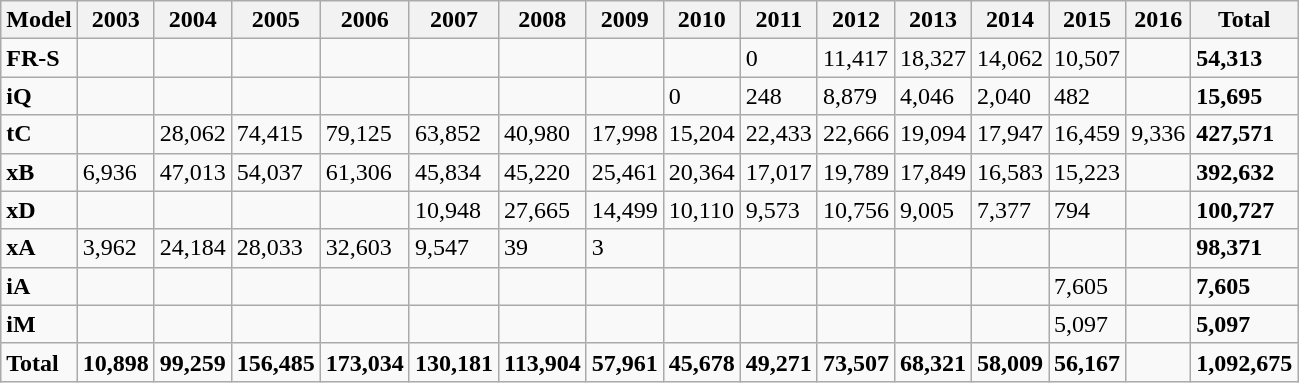<table class = "wikitable">
<tr>
<th>Model</th>
<th>2003</th>
<th>2004</th>
<th>2005</th>
<th>2006</th>
<th>2007</th>
<th>2008</th>
<th>2009</th>
<th>2010</th>
<th>2011</th>
<th>2012</th>
<th>2013</th>
<th>2014</th>
<th>2015</th>
<th>2016</th>
<th>Total</th>
</tr>
<tr>
<td><strong>FR-S</strong></td>
<td></td>
<td></td>
<td></td>
<td></td>
<td></td>
<td></td>
<td></td>
<td></td>
<td>0</td>
<td>11,417</td>
<td>18,327</td>
<td>14,062</td>
<td>10,507</td>
<td></td>
<td><strong>54,313</strong></td>
</tr>
<tr>
<td><strong>iQ</strong></td>
<td></td>
<td></td>
<td></td>
<td></td>
<td></td>
<td></td>
<td></td>
<td>0</td>
<td>248</td>
<td>8,879</td>
<td>4,046</td>
<td>2,040</td>
<td>482</td>
<td></td>
<td><strong>15,695</strong></td>
</tr>
<tr>
<td><strong>tC</strong></td>
<td></td>
<td>28,062</td>
<td>74,415</td>
<td>79,125</td>
<td>63,852</td>
<td>40,980</td>
<td>17,998</td>
<td>15,204</td>
<td>22,433</td>
<td>22,666</td>
<td>19,094</td>
<td>17,947</td>
<td>16,459</td>
<td>9,336</td>
<td><strong>427,571</strong></td>
</tr>
<tr>
<td><strong>xB</strong></td>
<td>6,936</td>
<td>47,013</td>
<td>54,037</td>
<td>61,306</td>
<td>45,834</td>
<td>45,220</td>
<td>25,461</td>
<td>20,364</td>
<td>17,017</td>
<td>19,789</td>
<td>17,849</td>
<td>16,583</td>
<td>15,223</td>
<td></td>
<td><strong>392,632</strong></td>
</tr>
<tr>
<td><strong>xD</strong></td>
<td></td>
<td></td>
<td></td>
<td></td>
<td>10,948</td>
<td>27,665</td>
<td>14,499</td>
<td>10,110</td>
<td>9,573</td>
<td>10,756</td>
<td>9,005</td>
<td>7,377</td>
<td>794</td>
<td></td>
<td><strong>100,727</strong></td>
</tr>
<tr>
<td><strong>xA</strong></td>
<td>3,962</td>
<td>24,184</td>
<td>28,033</td>
<td>32,603</td>
<td>9,547</td>
<td>39</td>
<td>3</td>
<td></td>
<td></td>
<td></td>
<td></td>
<td></td>
<td></td>
<td></td>
<td><strong>98,371</strong></td>
</tr>
<tr>
<td><strong>iA</strong></td>
<td></td>
<td></td>
<td></td>
<td></td>
<td></td>
<td></td>
<td></td>
<td></td>
<td></td>
<td></td>
<td></td>
<td></td>
<td>7,605</td>
<td></td>
<td><strong>7,605</strong></td>
</tr>
<tr>
<td><strong>iM</strong></td>
<td></td>
<td></td>
<td></td>
<td></td>
<td></td>
<td></td>
<td></td>
<td></td>
<td></td>
<td></td>
<td></td>
<td></td>
<td>5,097</td>
<td></td>
<td><strong>5,097</strong></td>
</tr>
<tr>
<td><strong>Total</strong></td>
<td><strong>10,898</strong></td>
<td><strong>99,259</strong></td>
<td><strong>156,485</strong></td>
<td><strong>173,034</strong></td>
<td><strong>130,181</strong></td>
<td><strong>113,904</strong></td>
<td><strong>57,961</strong></td>
<td><strong>45,678</strong></td>
<td><strong>49,271</strong></td>
<td><strong>73,507</strong></td>
<td><strong>68,321</strong></td>
<td><strong>58,009</strong></td>
<td><strong>56,167</strong></td>
<td><strong> </strong></td>
<td><strong>1,092,675</strong></td>
</tr>
</table>
